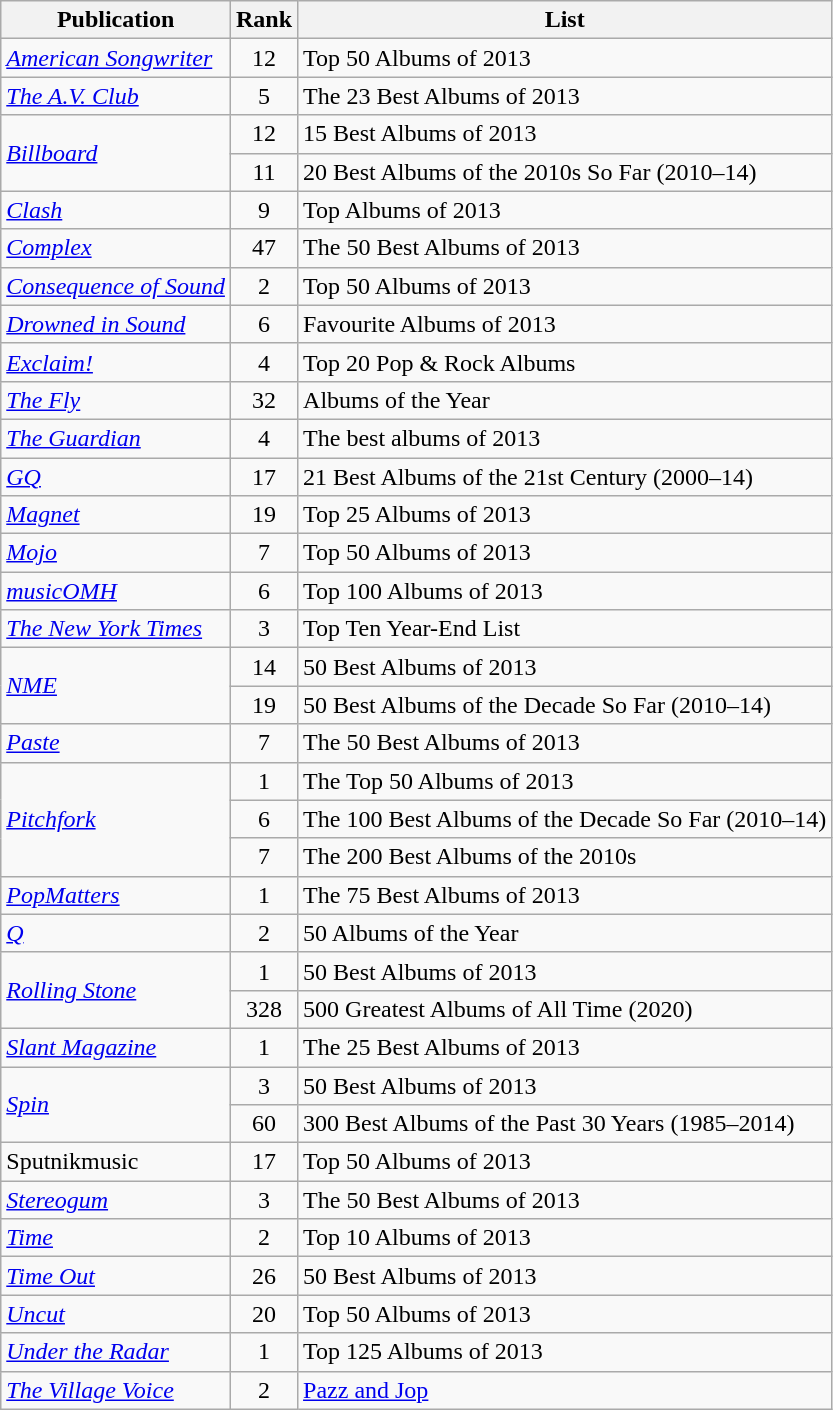<table class="wikitable">
<tr>
<th>Publication</th>
<th>Rank</th>
<th>List</th>
</tr>
<tr>
<td><em><a href='#'>American Songwriter</a></em></td>
<td align="center">12</td>
<td>Top 50 Albums of 2013</td>
</tr>
<tr>
<td><em><a href='#'>The A.V. Club</a></em></td>
<td align=center>5</td>
<td>The 23 Best Albums of 2013</td>
</tr>
<tr>
<td rowspan="2"><em><a href='#'>Billboard</a></em></td>
<td align="center">12</td>
<td>15 Best Albums of 2013</td>
</tr>
<tr>
<td align="center">11</td>
<td>20 Best Albums of the 2010s So Far (2010–14)</td>
</tr>
<tr>
<td><em><a href='#'>Clash</a></em></td>
<td align="center">9</td>
<td>Top Albums of 2013</td>
</tr>
<tr>
<td><em><a href='#'>Complex</a></em></td>
<td align="center">47</td>
<td>The 50 Best Albums of 2013</td>
</tr>
<tr>
<td><em><a href='#'>Consequence of Sound</a></em></td>
<td align=center>2</td>
<td>Top 50 Albums of 2013</td>
</tr>
<tr>
<td><em><a href='#'>Drowned in Sound</a></em></td>
<td align=center>6</td>
<td>Favourite Albums of 2013</td>
</tr>
<tr>
<td><em><a href='#'>Exclaim!</a></em></td>
<td align=center>4</td>
<td>Top 20 Pop & Rock Albums</td>
</tr>
<tr>
<td><em><a href='#'>The Fly</a></em></td>
<td align="center">32</td>
<td>Albums of the Year</td>
</tr>
<tr>
<td><em><a href='#'>The Guardian</a></em></td>
<td align="center">4</td>
<td>The best albums of 2013</td>
</tr>
<tr>
<td><em><a href='#'>GQ</a></em></td>
<td align="center">17</td>
<td>21 Best Albums of the 21st Century (2000–14)</td>
</tr>
<tr>
<td><em><a href='#'>Magnet</a></em></td>
<td align="center">19</td>
<td>Top 25 Albums of 2013</td>
</tr>
<tr>
<td><em><a href='#'>Mojo</a></em></td>
<td align="center">7</td>
<td>Top 50 Albums of 2013</td>
</tr>
<tr>
<td><em><a href='#'>musicOMH</a></em></td>
<td align=center>6</td>
<td>Top 100 Albums of 2013</td>
</tr>
<tr>
<td><em><a href='#'>The New York Times</a></em></td>
<td align="center">3</td>
<td>Top Ten Year-End List</td>
</tr>
<tr>
<td rowspan="2"><em><a href='#'>NME</a></em></td>
<td align="center">14</td>
<td>50 Best Albums of 2013</td>
</tr>
<tr>
<td align="center">19</td>
<td>50 Best Albums of the Decade So Far (2010–14)</td>
</tr>
<tr>
<td><em><a href='#'>Paste</a></em></td>
<td align=center>7</td>
<td>The 50 Best Albums of 2013</td>
</tr>
<tr>
<td rowspan="3"><em><a href='#'>Pitchfork</a></em></td>
<td align=center>1</td>
<td>The Top 50 Albums of 2013</td>
</tr>
<tr>
<td align=center>6</td>
<td>The 100 Best Albums of the Decade So Far (2010–14)</td>
</tr>
<tr>
<td align=center>7</td>
<td>The 200 Best Albums of the 2010s</td>
</tr>
<tr>
<td><em><a href='#'>PopMatters</a></em></td>
<td align=center>1</td>
<td>The 75 Best Albums of 2013</td>
</tr>
<tr>
<td><em><a href='#'>Q</a></em></td>
<td align=center>2</td>
<td>50 Albums of the Year</td>
</tr>
<tr>
<td rowspan="2"><em><a href='#'>Rolling Stone</a></em></td>
<td align="center">1</td>
<td>50 Best Albums of 2013</td>
</tr>
<tr>
<td align="center">328</td>
<td>500 Greatest Albums of All Time (2020)</td>
</tr>
<tr>
<td><em><a href='#'>Slant Magazine</a></em></td>
<td align=center>1</td>
<td>The 25 Best Albums of 2013</td>
</tr>
<tr>
<td rowspan="2"><em><a href='#'>Spin</a></em></td>
<td align="center">3</td>
<td>50 Best Albums of 2013</td>
</tr>
<tr>
<td align="center">60</td>
<td>300 Best Albums of the Past 30 Years (1985–2014)</td>
</tr>
<tr>
<td>Sputnikmusic</td>
<td align=center>17</td>
<td>Top 50 Albums of 2013</td>
</tr>
<tr>
<td><em><a href='#'>Stereogum</a></em></td>
<td align="center">3</td>
<td>The 50 Best Albums of 2013</td>
</tr>
<tr>
<td><em><a href='#'>Time</a></em></td>
<td align="center">2</td>
<td>Top 10 Albums of 2013</td>
</tr>
<tr>
<td><em><a href='#'>Time Out</a></em></td>
<td align="center">26</td>
<td>50 Best Albums of 2013</td>
</tr>
<tr>
<td><em><a href='#'>Uncut</a></em></td>
<td align=center>20</td>
<td>Top 50 Albums of 2013</td>
</tr>
<tr>
<td><em><a href='#'>Under the Radar</a></em></td>
<td align=center>1</td>
<td>Top 125 Albums of 2013</td>
</tr>
<tr>
<td><em><a href='#'>The Village Voice</a></em></td>
<td align=center>2</td>
<td><a href='#'>Pazz and Jop</a></td>
</tr>
</table>
